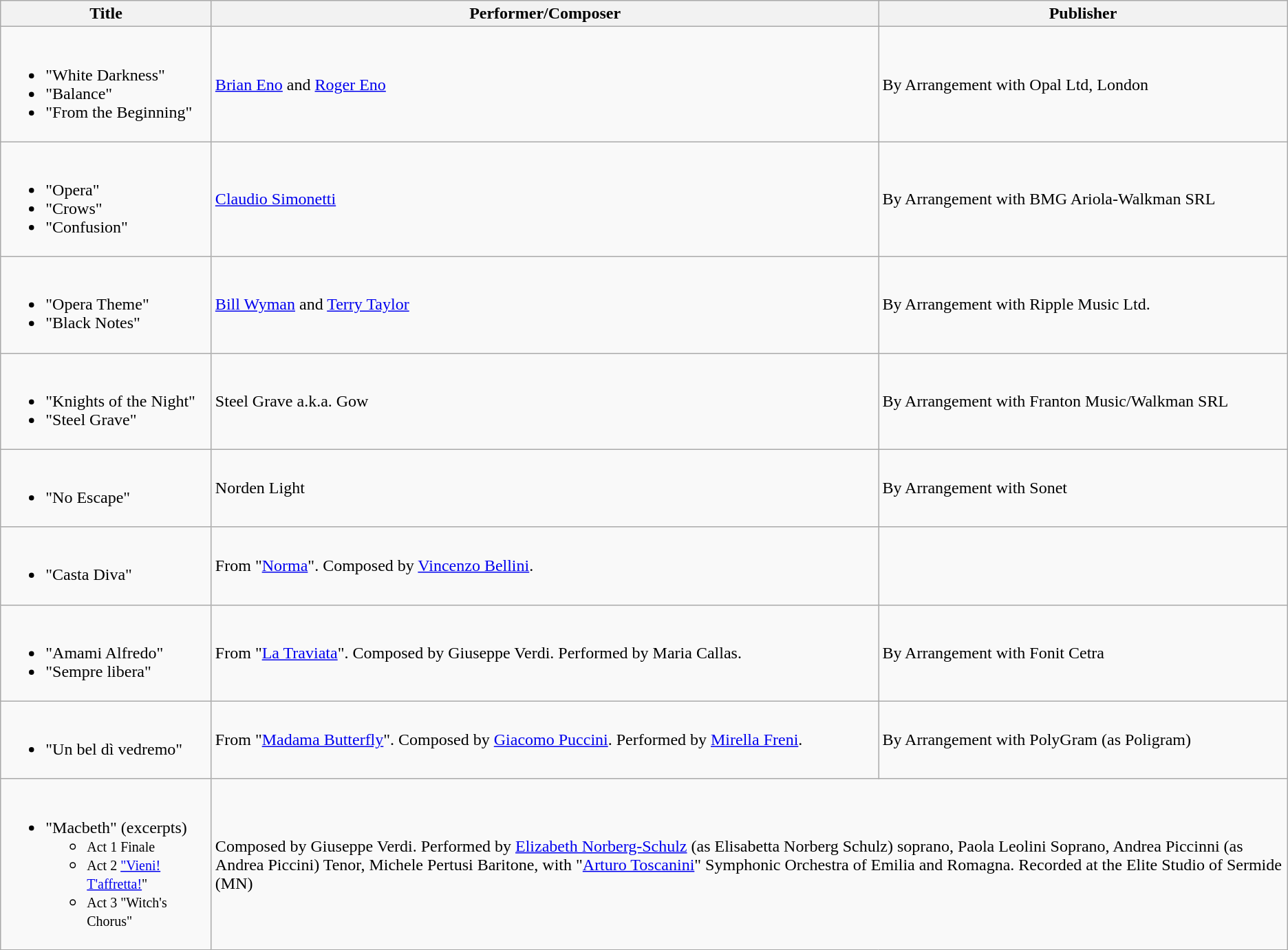<table class="wikitable">
<tr>
<th>Title</th>
<th>Performer/Composer</th>
<th>Publisher</th>
</tr>
<tr>
<td><br><ul><li>"White Darkness"</li><li>"Balance"</li><li>"From the Beginning"</li></ul></td>
<td><a href='#'>Brian Eno</a> and <a href='#'>Roger Eno</a></td>
<td>By Arrangement with Opal Ltd, London</td>
</tr>
<tr>
<td><br><ul><li>"Opera"</li><li>"Crows"</li><li>"Confusion"</li></ul></td>
<td><a href='#'>Claudio Simonetti</a></td>
<td>By Arrangement with BMG Ariola-Walkman SRL</td>
</tr>
<tr>
<td><br><ul><li>"Opera Theme"</li><li>"Black Notes"</li></ul></td>
<td><a href='#'>Bill Wyman</a> and <a href='#'>Terry Taylor</a></td>
<td>By Arrangement with Ripple Music Ltd.</td>
</tr>
<tr>
<td><br><ul><li>"Knights of the Night" </li><li>"Steel Grave"</li></ul></td>
<td>Steel Grave a.k.a. Gow</td>
<td>By Arrangement with Franton Music/Walkman SRL</td>
</tr>
<tr>
<td><br><ul><li>"No Escape"</li></ul></td>
<td>Norden Light</td>
<td>By Arrangement with Sonet</td>
</tr>
<tr>
<td><br><ul><li>"Casta Diva"</li></ul></td>
<td>From "<a href='#'>Norma</a>". Composed by <a href='#'>Vincenzo Bellini</a>.</td>
</tr>
<tr>
<td><br><ul><li>"Amami Alfredo"</li><li>"Sempre libera"</li></ul></td>
<td>From "<a href='#'>La Traviata</a>". Composed by Giuseppe Verdi. Performed by Maria Callas.</td>
<td>By Arrangement with Fonit Cetra</td>
</tr>
<tr>
<td><br><ul><li>"Un bel dì vedremo"</li></ul></td>
<td>From "<a href='#'>Madama Butterfly</a>". Composed by <a href='#'>Giacomo Puccini</a>. Performed by <a href='#'>Mirella Freni</a>.</td>
<td>By Arrangement with PolyGram (as Poligram)</td>
</tr>
<tr>
<td><br><ul><li>"Macbeth" (excerpts)<ul><li><small>Act 1 Finale</small></li><li><small>Act 2 <a href='#'>"Vieni! T'affretta!</a>"</small></li><li><small>Act 3 "Witch's Chorus"</small></li></ul></li></ul></td>
<td colspan="2">Composed by Giuseppe Verdi. Performed by <a href='#'>Elizabeth Norberg-Schulz</a> (as Elisabetta Norberg Schulz) soprano, Paola Leolini Soprano, Andrea Piccinni (as Andrea Piccini) Tenor, Michele Pertusi Baritone, with "<a href='#'>Arturo Toscanini</a>" Symphonic Orchestra of Emilia and Romagna. Recorded at the Elite Studio of Sermide (MN)</td>
</tr>
</table>
